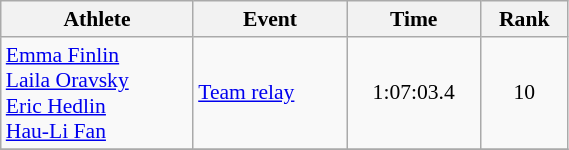<table class="wikitable" style="text-align:center; font-size:90%; width:30%;">
<tr>
<th>Athlete</th>
<th>Event</th>
<th>Time</th>
<th>Rank</th>
</tr>
<tr>
<td align="left"><a href='#'>Emma Finlin</a><br><a href='#'>Laila Oravsky</a><br><a href='#'>Eric Hedlin</a><br><a href='#'>Hau-Li Fan</a></td>
<td align="left"><a href='#'>Team relay</a></td>
<td>1:07:03.4</td>
<td>10</td>
</tr>
<tr>
</tr>
</table>
